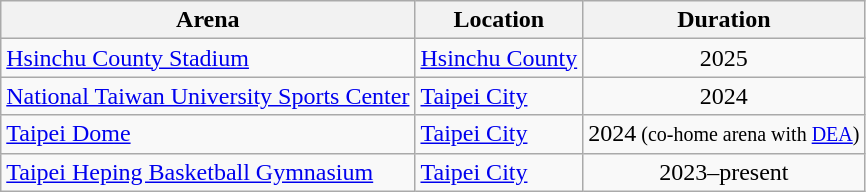<table class="wikitable">
<tr>
<th>Arena</th>
<th>Location</th>
<th>Duration</th>
</tr>
<tr>
<td><a href='#'>Hsinchu County Stadium</a></td>
<td><a href='#'>Hsinchu County</a></td>
<td style="text-align:center;">2025</td>
</tr>
<tr>
<td><a href='#'>National Taiwan University Sports Center</a></td>
<td><a href='#'>Taipei City</a></td>
<td style="text-align:center;">2024</td>
</tr>
<tr>
<td><a href='#'>Taipei Dome</a></td>
<td><a href='#'>Taipei City</a></td>
<td style="text-align:center;">2024<small> (co-home arena with <a href='#'>DEA</a>) </small></td>
</tr>
<tr>
<td><a href='#'>Taipei Heping Basketball Gymnasium</a></td>
<td><a href='#'>Taipei City</a></td>
<td style="text-align:center;">2023–present</td>
</tr>
</table>
